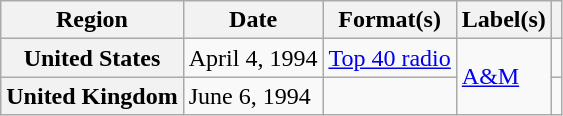<table class="wikitable plainrowheaders">
<tr>
<th scope="col">Region</th>
<th scope="col">Date</th>
<th scope="col">Format(s)</th>
<th scope="col">Label(s)</th>
<th scope="col"></th>
</tr>
<tr>
<th scope="row">United States</th>
<td>April 4, 1994</td>
<td><a href='#'>Top 40 radio</a></td>
<td rowspan="2"><a href='#'>A&M</a></td>
<td></td>
</tr>
<tr>
<th scope="row">United Kingdom</th>
<td>June 6, 1994</td>
<td></td>
<td></td>
</tr>
</table>
